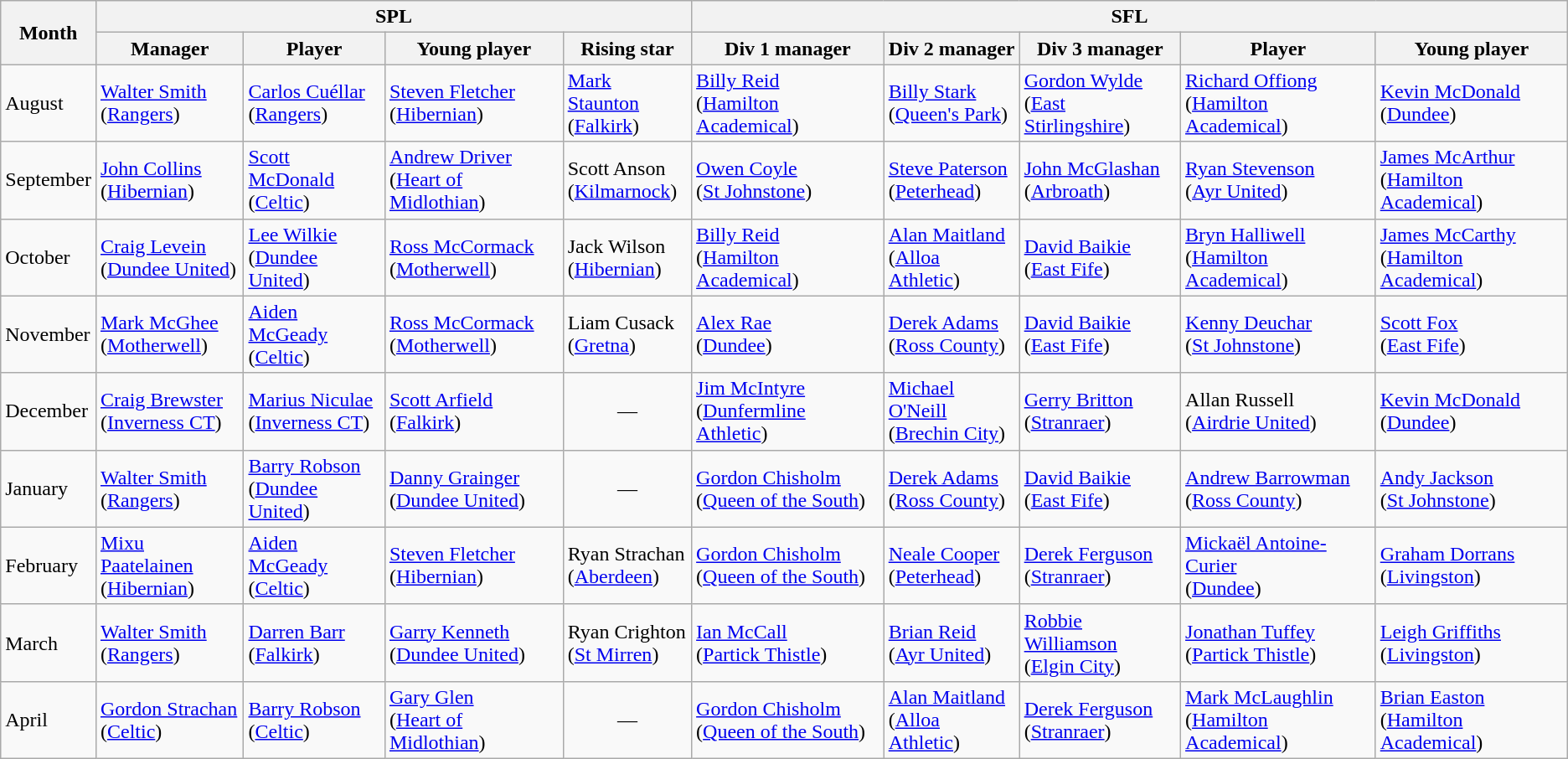<table class="wikitable">
<tr>
<th rowspan="2">Month</th>
<th colspan="4">SPL</th>
<th colspan="6">SFL</th>
</tr>
<tr>
<th>Manager</th>
<th>Player</th>
<th>Young player</th>
<th>Rising star</th>
<th>Div 1 manager</th>
<th>Div 2 manager</th>
<th>Div 3 manager</th>
<th>Player</th>
<th>Young player</th>
</tr>
<tr>
<td>August</td>
<td> <a href='#'>Walter Smith</a><br>(<a href='#'>Rangers</a>)</td>
<td> <a href='#'>Carlos Cuéllar</a><br>(<a href='#'>Rangers</a>)</td>
<td> <a href='#'>Steven Fletcher</a><br>(<a href='#'>Hibernian</a>)</td>
<td> <a href='#'>Mark Staunton</a><br>(<a href='#'>Falkirk</a>)</td>
<td> <a href='#'>Billy Reid</a><br>(<a href='#'>Hamilton Academical</a>)</td>
<td> <a href='#'>Billy Stark</a><br>(<a href='#'>Queen's Park</a>)</td>
<td> <a href='#'>Gordon Wylde</a><br>(<a href='#'>East Stirlingshire</a>)</td>
<td> <a href='#'>Richard Offiong</a><br>(<a href='#'>Hamilton Academical</a>)</td>
<td> <a href='#'>Kevin McDonald</a><br>(<a href='#'>Dundee</a>)</td>
</tr>
<tr>
<td>September</td>
<td> <a href='#'>John Collins</a><br>(<a href='#'>Hibernian</a>)</td>
<td> <a href='#'>Scott McDonald</a><br>(<a href='#'>Celtic</a>)</td>
<td> <a href='#'>Andrew Driver</a><br>(<a href='#'>Heart of Midlothian</a>)</td>
<td> Scott Anson<br>(<a href='#'>Kilmarnock</a>)</td>
<td> <a href='#'>Owen Coyle</a><br>(<a href='#'>St Johnstone</a>)</td>
<td> <a href='#'>Steve Paterson</a><br>(<a href='#'>Peterhead</a>)</td>
<td> <a href='#'>John McGlashan</a><br>(<a href='#'>Arbroath</a>)</td>
<td> <a href='#'>Ryan Stevenson</a><br>(<a href='#'>Ayr United</a>)</td>
<td>  <a href='#'>James McArthur</a><br>(<a href='#'>Hamilton Academical</a>)</td>
</tr>
<tr>
<td>October</td>
<td> <a href='#'>Craig Levein</a><br>(<a href='#'>Dundee United</a>)</td>
<td> <a href='#'>Lee Wilkie</a><br>(<a href='#'>Dundee United</a>)</td>
<td> <a href='#'>Ross McCormack</a><br>(<a href='#'>Motherwell</a>)</td>
<td> Jack Wilson<br>(<a href='#'>Hibernian</a>)</td>
<td> <a href='#'>Billy Reid</a><br>(<a href='#'>Hamilton Academical</a>)</td>
<td> <a href='#'>Alan Maitland</a><br>(<a href='#'>Alloa Athletic</a>)</td>
<td> <a href='#'>David Baikie</a><br>(<a href='#'>East Fife</a>)</td>
<td> <a href='#'>Bryn Halliwell</a><br>(<a href='#'>Hamilton Academical</a>)</td>
<td> <a href='#'>James McCarthy</a><br>(<a href='#'>Hamilton Academical</a>)</td>
</tr>
<tr>
<td>November</td>
<td> <a href='#'>Mark McGhee</a><br>(<a href='#'>Motherwell</a>)</td>
<td> <a href='#'>Aiden McGeady</a><br>(<a href='#'>Celtic</a>)</td>
<td> <a href='#'>Ross McCormack</a><br>(<a href='#'>Motherwell</a>)</td>
<td> Liam Cusack<br>(<a href='#'>Gretna</a>)</td>
<td> <a href='#'>Alex Rae</a><br>(<a href='#'>Dundee</a>)</td>
<td> <a href='#'>Derek Adams</a><br>(<a href='#'>Ross County</a>)</td>
<td> <a href='#'>David Baikie</a><br>(<a href='#'>East Fife</a>)</td>
<td> <a href='#'>Kenny Deuchar</a><br>(<a href='#'>St Johnstone</a>)</td>
<td> <a href='#'>Scott Fox</a><br>(<a href='#'>East Fife</a>)</td>
</tr>
<tr>
<td>December</td>
<td> <a href='#'>Craig Brewster</a><br>(<a href='#'>Inverness CT</a>)</td>
<td> <a href='#'>Marius Niculae</a><br>(<a href='#'>Inverness CT</a>)</td>
<td> <a href='#'>Scott Arfield</a><br>(<a href='#'>Falkirk</a>)</td>
<td align=center>—</td>
<td> <a href='#'>Jim McIntyre</a><br>(<a href='#'>Dunfermline Athletic</a>)</td>
<td> <a href='#'>Michael O'Neill</a><br>(<a href='#'>Brechin City</a>)</td>
<td> <a href='#'>Gerry Britton</a><br>(<a href='#'>Stranraer</a>)</td>
<td> Allan Russell<br>(<a href='#'>Airdrie United</a>)</td>
<td> <a href='#'>Kevin McDonald</a><br>(<a href='#'>Dundee</a>)</td>
</tr>
<tr>
<td>January</td>
<td> <a href='#'>Walter Smith</a><br>(<a href='#'>Rangers</a>)</td>
<td> <a href='#'>Barry Robson</a><br>(<a href='#'>Dundee United</a>)</td>
<td> <a href='#'>Danny Grainger</a><br>(<a href='#'>Dundee United</a>)</td>
<td align=center>—</td>
<td> <a href='#'>Gordon Chisholm</a><br>(<a href='#'>Queen of the South</a>)</td>
<td> <a href='#'>Derek Adams</a><br>(<a href='#'>Ross County</a>)</td>
<td> <a href='#'>David Baikie</a><br>(<a href='#'>East Fife</a>)</td>
<td> <a href='#'>Andrew Barrowman</a><br>(<a href='#'>Ross County</a>)</td>
<td> <a href='#'>Andy Jackson</a><br>(<a href='#'>St Johnstone</a>)</td>
</tr>
<tr>
<td>February</td>
<td> <a href='#'>Mixu Paatelainen</a><br>(<a href='#'>Hibernian</a>)</td>
<td> <a href='#'>Aiden McGeady</a><br>(<a href='#'>Celtic</a>)</td>
<td> <a href='#'>Steven Fletcher</a><br>(<a href='#'>Hibernian</a>)</td>
<td> Ryan Strachan<br>(<a href='#'>Aberdeen</a>)</td>
<td> <a href='#'>Gordon Chisholm</a><br>(<a href='#'>Queen of the South</a>)</td>
<td> <a href='#'>Neale Cooper</a><br>(<a href='#'>Peterhead</a>)</td>
<td> <a href='#'>Derek Ferguson</a><br>(<a href='#'>Stranraer</a>)</td>
<td> <a href='#'>Mickaël Antoine-Curier</a><br>(<a href='#'>Dundee</a>)</td>
<td> <a href='#'>Graham Dorrans</a><br>(<a href='#'>Livingston</a>)</td>
</tr>
<tr>
<td>March</td>
<td> <a href='#'>Walter Smith</a><br>(<a href='#'>Rangers</a>)</td>
<td> <a href='#'>Darren Barr</a><br>(<a href='#'>Falkirk</a>)</td>
<td> <a href='#'>Garry Kenneth</a><br>(<a href='#'>Dundee United</a>)</td>
<td> Ryan Crighton<br>(<a href='#'>St Mirren</a>)</td>
<td> <a href='#'>Ian McCall</a><br>(<a href='#'>Partick Thistle</a>)</td>
<td> <a href='#'>Brian Reid</a><br>(<a href='#'>Ayr United</a>)</td>
<td> <a href='#'>Robbie Williamson</a><br>(<a href='#'>Elgin City</a>)</td>
<td> <a href='#'>Jonathan Tuffey</a><br>(<a href='#'>Partick Thistle</a>)</td>
<td> <a href='#'>Leigh Griffiths</a><br>(<a href='#'>Livingston</a>)</td>
</tr>
<tr>
<td>April</td>
<td> <a href='#'>Gordon Strachan</a><br> (<a href='#'>Celtic</a>)</td>
<td> <a href='#'>Barry Robson</a><br> (<a href='#'>Celtic</a>)</td>
<td> <a href='#'>Gary Glen</a><br>(<a href='#'>Heart of Midlothian</a>)</td>
<td align=center>—</td>
<td> <a href='#'>Gordon Chisholm</a><br> (<a href='#'>Queen of the South</a>)</td>
<td> <a href='#'>Alan Maitland</a><br>(<a href='#'>Alloa Athletic</a>)</td>
<td> <a href='#'>Derek Ferguson</a><br>(<a href='#'>Stranraer</a>)</td>
<td> <a href='#'>Mark McLaughlin</a><br>(<a href='#'>Hamilton Academical</a>)</td>
<td> <a href='#'>Brian Easton</a><br>(<a href='#'>Hamilton Academical</a>)</td>
</tr>
</table>
